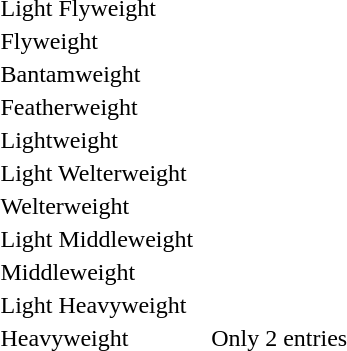<table>
<tr>
<td rowspan=2>Light Flyweight</td>
<td rowspan=2></td>
<td rowspan=2></td>
<td></td>
</tr>
<tr>
<td></td>
</tr>
<tr>
<td rowspan=2>Flyweight</td>
<td rowspan=2></td>
<td rowspan=2></td>
<td></td>
</tr>
<tr>
<td></td>
</tr>
<tr>
<td rowspan=2>Bantamweight</td>
<td rowspan=2></td>
<td rowspan=2></td>
<td></td>
</tr>
<tr>
<td></td>
</tr>
<tr>
<td rowspan=2>Featherweight</td>
<td rowspan=2></td>
<td rowspan=2></td>
<td></td>
</tr>
<tr>
<td></td>
</tr>
<tr>
<td rowspan=2>Lightweight</td>
<td rowspan=2></td>
<td rowspan=2></td>
<td></td>
</tr>
<tr>
<td></td>
</tr>
<tr>
<td rowspan=2>Light Welterweight</td>
<td rowspan=2></td>
<td rowspan=2></td>
<td></td>
</tr>
<tr>
<td></td>
</tr>
<tr>
<td rowspan=2>Welterweight</td>
<td rowspan=2></td>
<td rowspan=2></td>
<td></td>
</tr>
<tr>
<td></td>
</tr>
<tr>
<td rowspan=2>Light Middleweight</td>
<td rowspan=2></td>
<td rowspan=2></td>
<td></td>
</tr>
<tr>
<td></td>
</tr>
<tr>
<td rowspan=2>Middleweight</td>
<td rowspan=2></td>
<td rowspan=2></td>
<td></td>
</tr>
<tr>
<td></td>
</tr>
<tr>
<td>Light Heavyweight</td>
<td></td>
<td></td>
<td></td>
</tr>
<tr>
<td>Heavyweight</td>
<td></td>
<td></td>
<td>Only 2 entries</td>
</tr>
</table>
